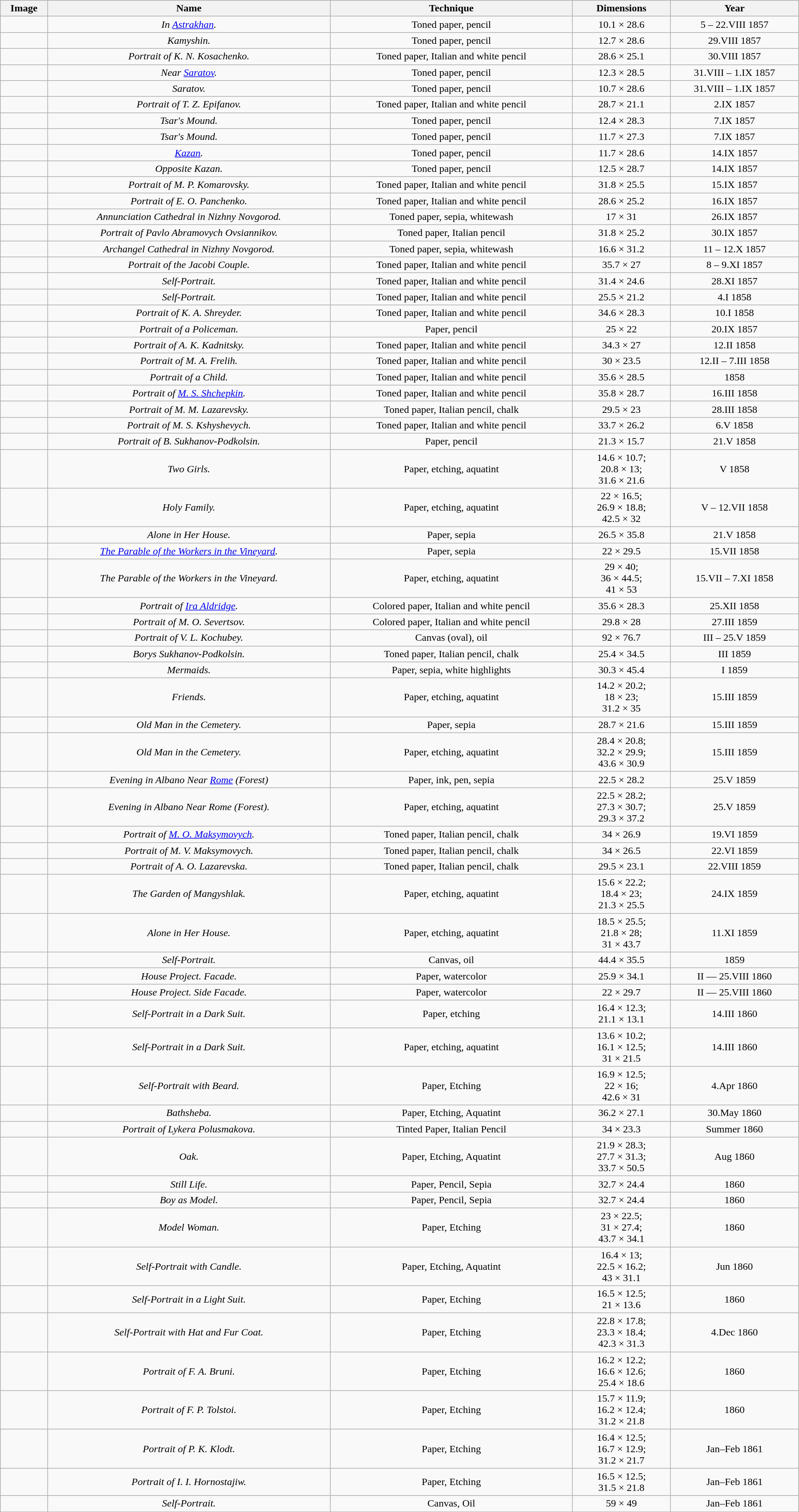<table class="wikitable sortable" style="width:100%; text-align:center;">
<tr>
<th class="unsortable">Image</th>
<th>Name</th>
<th style="min-width:6em;">Technique</th>
<th style="min-width:6em;">Dimensions</th>
<th class="unsortable">Year</th>
</tr>
<tr>
<td></td>
<td><em>In <a href='#'>Astrakhan</a>.</em></td>
<td>Toned paper, pencil</td>
<td>10.1 × 28.6</td>
<td>5 – 22.VIII 1857</td>
</tr>
<tr>
<td></td>
<td><em>Kamyshin.</em></td>
<td>Toned paper, pencil</td>
<td>12.7 × 28.6</td>
<td>29.VIII 1857</td>
</tr>
<tr>
<td></td>
<td><em>Portrait of K. N. Kosachenko.</em></td>
<td>Toned paper, Italian and white pencil</td>
<td>28.6 × 25.1</td>
<td>30.VIII 1857</td>
</tr>
<tr>
<td></td>
<td><em>Near <a href='#'>Saratov</a>.</em></td>
<td>Toned paper, pencil</td>
<td>12.3 × 28.5</td>
<td>31.VIII – 1.IX 1857</td>
</tr>
<tr>
<td></td>
<td><em>Saratov.</em></td>
<td>Toned paper, pencil</td>
<td>10.7 × 28.6</td>
<td>31.VIII – 1.IX 1857</td>
</tr>
<tr>
<td></td>
<td><em>Portrait of T. Z. Epifanov.</em></td>
<td>Toned paper, Italian and white pencil</td>
<td>28.7 × 21.1</td>
<td>2.IX 1857</td>
</tr>
<tr>
<td></td>
<td><em>Tsar's Mound.</em></td>
<td>Toned paper, pencil</td>
<td>12.4 × 28.3</td>
<td>7.IX 1857</td>
</tr>
<tr>
<td></td>
<td><em>Tsar's Mound.</em></td>
<td>Toned paper, pencil</td>
<td>11.7 × 27.3</td>
<td>7.IX 1857</td>
</tr>
<tr>
<td></td>
<td><em><a href='#'>Kazan</a>.</em></td>
<td>Toned paper, pencil</td>
<td>11.7 × 28.6</td>
<td>14.IX 1857</td>
</tr>
<tr>
<td></td>
<td><em>Opposite Kazan.</em></td>
<td>Toned paper, pencil</td>
<td>12.5 × 28.7</td>
<td>14.IX 1857</td>
</tr>
<tr>
<td></td>
<td><em>Portrait of M. P. Komarovsky.</em></td>
<td>Toned paper, Italian and white pencil</td>
<td>31.8 × 25.5</td>
<td>15.IX 1857</td>
</tr>
<tr>
<td></td>
<td><em>Portrait of E. O. Panchenko.</em></td>
<td>Toned paper, Italian and white pencil</td>
<td>28.6 × 25.2</td>
<td>16.IX 1857</td>
</tr>
<tr>
<td></td>
<td><em>Annunciation Cathedral in Nizhny Novgorod.</em></td>
<td>Toned paper, sepia, whitewash</td>
<td>17 × 31</td>
<td>26.IX 1857</td>
</tr>
<tr>
<td></td>
<td><em>Portrait of Pavlo Abramovych Ovsiannikov.</em></td>
<td>Toned paper, Italian pencil</td>
<td>31.8 × 25.2</td>
<td>30.IX 1857</td>
</tr>
<tr>
<td></td>
<td><em>Archangel Cathedral in Nizhny Novgorod.</em></td>
<td>Toned paper, sepia, whitewash</td>
<td>16.6 × 31.2</td>
<td>11 – 12.X 1857</td>
</tr>
<tr>
<td></td>
<td><em>Portrait of the Jacobi Couple.</em></td>
<td>Toned paper, Italian and white pencil</td>
<td>35.7 × 27</td>
<td>8 – 9.XI 1857</td>
</tr>
<tr>
<td></td>
<td><em>Self-Portrait.</em></td>
<td>Toned paper, Italian and white pencil</td>
<td>31.4 × 24.6</td>
<td>28.XI 1857</td>
</tr>
<tr>
<td></td>
<td><em>Self-Portrait.</em></td>
<td>Toned paper, Italian and white pencil</td>
<td>25.5 × 21.2</td>
<td>4.I 1858</td>
</tr>
<tr>
<td></td>
<td><em>Portrait of K. A. Shreyder.</em></td>
<td>Toned paper, Italian and white pencil</td>
<td>34.6 × 28.3</td>
<td>10.I 1858</td>
</tr>
<tr>
<td></td>
<td><em>Portrait of a Policeman.</em></td>
<td>Paper, pencil</td>
<td>25 × 22</td>
<td>20.IX 1857</td>
</tr>
<tr>
<td></td>
<td><em>Portrait of A. K. Kadnitsky.</em></td>
<td>Toned paper, Italian and white pencil</td>
<td>34.3 × 27</td>
<td>12.II 1858</td>
</tr>
<tr>
<td></td>
<td><em>Portrait of M. A. Frelih.</em></td>
<td>Toned paper, Italian and white pencil</td>
<td>30 × 23.5</td>
<td>12.II – 7.III 1858</td>
</tr>
<tr>
<td></td>
<td><em>Portrait of a Child.</em></td>
<td>Toned paper, Italian and white pencil</td>
<td>35.6 × 28.5</td>
<td>1858</td>
</tr>
<tr>
<td></td>
<td><em>Portrait of <a href='#'>M. S. Shchepkin</a>.</em></td>
<td>Toned paper, Italian and white pencil</td>
<td>35.8 × 28.7</td>
<td>16.III 1858</td>
</tr>
<tr>
<td></td>
<td><em>Portrait of M. M. Lazarevsky.</em></td>
<td>Toned paper, Italian pencil, chalk</td>
<td>29.5 × 23</td>
<td>28.III 1858</td>
</tr>
<tr>
<td></td>
<td><em>Portrait of M. S. Kshyshevych.</em></td>
<td>Toned paper, Italian and white pencil</td>
<td>33.7 × 26.2</td>
<td>6.V 1858</td>
</tr>
<tr>
<td></td>
<td><em>Portrait of B. Sukhanov-Podkolsin.</em></td>
<td>Paper, pencil</td>
<td>21.3 × 15.7</td>
<td>21.V 1858</td>
</tr>
<tr>
<td></td>
<td><em>Two Girls.</em></td>
<td>Paper, etching, aquatint</td>
<td>14.6 × 10.7;<br>20.8 × 13;<br>31.6 × 21.6</td>
<td>V 1858</td>
</tr>
<tr>
<td></td>
<td><em>Holy Family.</em></td>
<td>Paper, etching, aquatint</td>
<td>22 × 16.5;<br>26.9 × 18.8;<br>42.5 × 32</td>
<td>V – 12.VII 1858</td>
</tr>
<tr>
<td></td>
<td><em>Alone in Her House.</em></td>
<td>Paper, sepia</td>
<td>26.5 × 35.8</td>
<td>21.V 1858</td>
</tr>
<tr>
<td></td>
<td><em><a href='#'>The Parable of the Workers in the Vineyard</a>.</em></td>
<td>Paper, sepia</td>
<td>22 × 29.5</td>
<td>15.VII 1858</td>
</tr>
<tr>
<td></td>
<td><em>The Parable of the Workers in the Vineyard.</em></td>
<td>Paper, etching, aquatint</td>
<td>29 × 40; <br>36 × 44.5;<br>41 × 53</td>
<td>15.VII – 7.XI 1858</td>
</tr>
<tr>
<td></td>
<td><em>Portrait of <a href='#'>Ira Aldridge</a>.</em></td>
<td>Colored paper, Italian and white pencil</td>
<td>35.6 × 28.3</td>
<td>25.XII 1858</td>
</tr>
<tr>
<td></td>
<td><em>Portrait of M. O. Severtsov.</em></td>
<td>Colored paper, Italian and white pencil</td>
<td>29.8 × 28</td>
<td>27.III 1859</td>
</tr>
<tr>
<td></td>
<td><em>Portrait of V. L. Kochubey.</em></td>
<td>Canvas (oval), oil</td>
<td>92 × 76.7</td>
<td>III – 25.V 1859</td>
</tr>
<tr>
<td></td>
<td><em>Borys Sukhanov-Podkolsin.</em></td>
<td>Toned paper, Italian pencil, chalk</td>
<td>25.4 × 34.5</td>
<td>III 1859</td>
</tr>
<tr>
<td></td>
<td><em>Mermaids.</em></td>
<td>Paper, sepia, white highlights</td>
<td>30.3 × 45.4</td>
<td>I 1859</td>
</tr>
<tr>
<td></td>
<td><em>Friends.</em></td>
<td>Paper, etching, aquatint</td>
<td>14.2 × 20.2; <br>18 × 23;<br>31.2 × 35</td>
<td>15.III 1859</td>
</tr>
<tr>
<td></td>
<td><em>Old Man in the Cemetery.</em></td>
<td>Paper, sepia</td>
<td>28.7 × 21.6</td>
<td>15.III 1859</td>
</tr>
<tr>
<td></td>
<td><em>Old Man in the Cemetery.</em></td>
<td>Paper, etching, aquatint</td>
<td>28.4 × 20.8;<br>32.2 × 29.9;<br>43.6 × 30.9</td>
<td>15.III 1859</td>
</tr>
<tr>
<td></td>
<td><em>Evening in Albano Near <a href='#'>Rome</a> (Forest)</em></td>
<td>Paper, ink, pen, sepia</td>
<td>22.5 × 28.2</td>
<td>25.V 1859</td>
</tr>
<tr>
<td></td>
<td><em>Evening in Albano Near Rome (Forest).</em></td>
<td>Paper, etching, aquatint</td>
<td>22.5 × 28.2;<br>27.3 × 30.7;<br>29.3 × 37.2</td>
<td>25.V 1859</td>
</tr>
<tr>
<td></td>
<td><em>Portrait of <a href='#'>M. O. Maksymovych</a>.</em></td>
<td>Toned paper, Italian pencil, chalk</td>
<td>34 × 26.9</td>
<td>19.VI 1859</td>
</tr>
<tr>
<td></td>
<td><em>Portrait of M. V. Maksymovych.</em></td>
<td>Toned paper, Italian pencil, chalk</td>
<td>34 × 26.5</td>
<td>22.VI 1859</td>
</tr>
<tr>
<td></td>
<td><em>Portrait of A. O. Lazarevska.</em></td>
<td>Toned paper, Italian pencil, chalk</td>
<td>29.5 × 23.1</td>
<td>22.VIII 1859</td>
</tr>
<tr>
<td></td>
<td><em>The Garden of Mangyshlak.</em></td>
<td>Paper, etching, aquatint</td>
<td>15.6 × 22.2;<br> 18.4 × 23;<br> 21.3 × 25.5</td>
<td>24.IX 1859</td>
</tr>
<tr>
<td></td>
<td><em>Alone in Her House.</em></td>
<td>Paper, etching, aquatint</td>
<td>18.5 × 25.5;<br> 21.8 × 28;<br> 31 × 43.7</td>
<td>11.XI 1859</td>
</tr>
<tr>
<td></td>
<td><em>Self-Portrait.</em></td>
<td>Canvas, oil</td>
<td>44.4 × 35.5</td>
<td>1859</td>
</tr>
<tr>
<td></td>
<td><em>House Project. Facade.</em></td>
<td>Paper, watercolor</td>
<td>25.9 × 34.1</td>
<td>II — 25.VIII 1860</td>
</tr>
<tr>
<td></td>
<td><em>House Project. Side Facade.</em></td>
<td>Paper, watercolor</td>
<td>22 × 29.7</td>
<td>II — 25.VIII 1860</td>
</tr>
<tr>
<td></td>
<td><em>Self-Portrait in a Dark Suit.</em></td>
<td>Paper, etching</td>
<td>16.4 × 12.3;<br> 21.1 × 13.1</td>
<td>14.III 1860</td>
</tr>
<tr>
<td></td>
<td><em>Self-Portrait in a Dark Suit.</em></td>
<td>Paper, etching, aquatint</td>
<td>13.6 × 10.2;<br> 16.1 × 12.5;<br> 31 × 21.5</td>
<td>14.III 1860</td>
</tr>
<tr>
<td></td>
<td><em>Self-Portrait with Beard.</em></td>
<td>Paper, Etching</td>
<td>16.9 × 12.5;<br> 22 × 16;<br> 42.6 × 31</td>
<td>4.Apr 1860</td>
</tr>
<tr>
<td></td>
<td><em>Bathsheba.</em></td>
<td>Paper, Etching, Aquatint</td>
<td>36.2 × 27.1</td>
<td>30.May 1860</td>
</tr>
<tr>
<td></td>
<td><em>Portrait of Lykera Polusmakova.</em></td>
<td>Tinted Paper, Italian Pencil</td>
<td>34 × 23.3</td>
<td>Summer 1860</td>
</tr>
<tr>
<td></td>
<td><em>Oak.</em></td>
<td>Paper, Etching, Aquatint</td>
<td>21.9 × 28.3;<br> 27.7 × 31.3;<br> 33.7 × 50.5</td>
<td>Aug 1860</td>
</tr>
<tr>
<td></td>
<td><em>Still Life.</em></td>
<td>Paper, Pencil, Sepia</td>
<td>32.7 × 24.4</td>
<td>1860</td>
</tr>
<tr>
<td></td>
<td><em>Boy as Model.</em></td>
<td>Paper, Pencil, Sepia</td>
<td>32.7 × 24.4</td>
<td>1860</td>
</tr>
<tr>
<td></td>
<td><em>Model Woman.</em></td>
<td>Paper, Etching</td>
<td>23 × 22.5;<br>31 × 27.4;<br>43.7 × 34.1</td>
<td>1860</td>
</tr>
<tr>
<td></td>
<td><em>Self-Portrait with Candle.</em></td>
<td>Paper, Etching, Aquatint</td>
<td>16.4 × 13;<br>22.5 × 16.2;<br>43 × 31.1</td>
<td>Jun 1860</td>
</tr>
<tr>
<td></td>
<td><em>Self-Portrait in a Light Suit.</em></td>
<td>Paper, Etching</td>
<td>16.5 × 12.5;<br>21 × 13.6</td>
<td>1860</td>
</tr>
<tr>
<td></td>
<td><em>Self-Portrait with Hat and Fur Coat.</em></td>
<td>Paper, Etching</td>
<td>22.8 × 17.8;<br>23.3 × 18.4;<br>42.3 × 31.3</td>
<td>4.Dec 1860</td>
</tr>
<tr>
<td></td>
<td><em>Portrait of F. A. Bruni.</em></td>
<td>Paper, Etching</td>
<td>16.2 × 12.2;<br>16.6 × 12.6;<br>25.4 × 18.6</td>
<td>1860</td>
</tr>
<tr>
<td></td>
<td><em>Portrait of F. P. Tolstoi.</em></td>
<td>Paper, Etching</td>
<td>15.7 × 11.9;<br>16.2 × 12.4;<br>31.2 × 21.8</td>
<td>1860</td>
</tr>
<tr>
<td></td>
<td><em>Portrait of P. K. Klodt.</em></td>
<td>Paper, Etching</td>
<td>16.4 × 12.5;<br>16.7 × 12.9;<br>31.2 × 21.7</td>
<td>Jan–Feb 1861</td>
</tr>
<tr>
<td></td>
<td><em>Portrait of I. I. Hornostajiw.</em></td>
<td>Paper, Etching</td>
<td>16.5 × 12.5;<br>31.5 × 21.8</td>
<td>Jan–Feb 1861</td>
</tr>
<tr>
<td></td>
<td><em>Self-Portrait.</em></td>
<td>Canvas, Oil</td>
<td>59 × 49</td>
<td>Jan–Feb 1861</td>
</tr>
</table>
